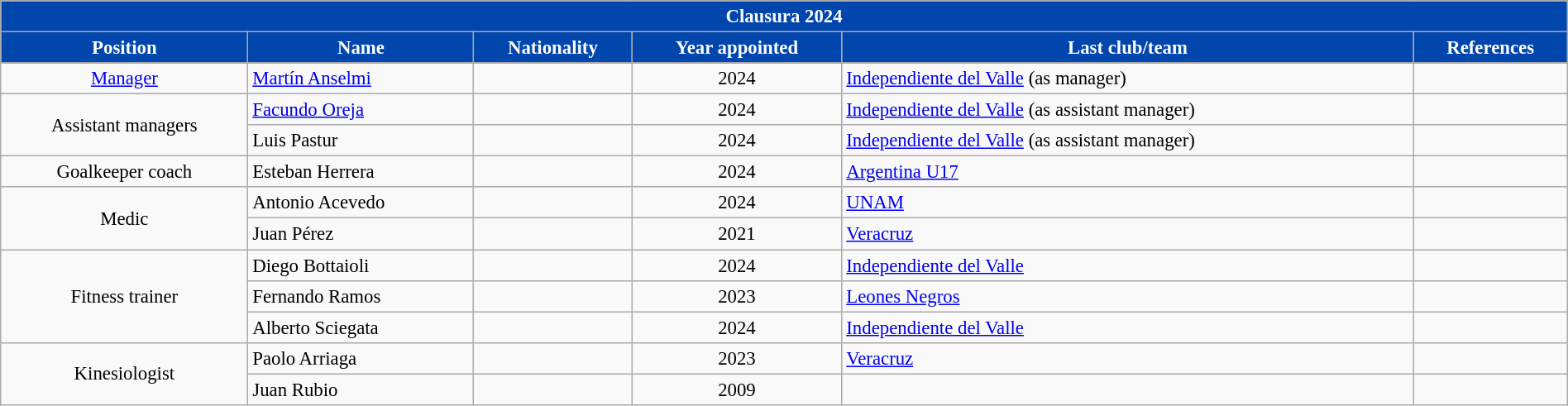<table class="wikitable sortable" style="text-align:center; font-size:95%; width:100%">
<tr>
<th style="background-color:#0046AD; color:#ffffff;" border:2px solid #E41034;" colspan="6">Clausura 2024</th>
</tr>
<tr>
<th style="background-color:#0046AD; color:#ffffff;" border:2px solid #E41034;">Position</th>
<th style="background-color:#0046AD; color:#ffffff;" border:2px solid #E41034;">Name</th>
<th style="background-color:#0046AD; color:#ffffff;" border:2px solid #E41034;">Nationality</th>
<th style="background-color:#0046AD; color:#ffffff;" border:2px solid #E41034;">Year appointed</th>
<th style="background-color:#0046AD; color:#ffffff;" border:2px solid #E41034;">Last club/team</th>
<th style="background-color:#0046AD; color:#ffffff;" border:2px solid #E41034;" class="unsortable">References</th>
</tr>
<tr>
<td><a href='#'>Manager</a></td>
<td style="text-align:left;" data-sort-value="Anselmi"><a href='#'>Martín Anselmi</a></td>
<td style="text-align:left;"></td>
<td>2024</td>
<td style="text-align:left;"> <a href='#'>Independiente del Valle</a> (as manager)</td>
<td></td>
</tr>
<tr>
<td rowspan="2">Assistant managers</td>
<td style="text-align:left;" data-sort-value="Oreja"><a href='#'>Facundo Oreja</a></td>
<td style="text-align:left;"></td>
<td>2024</td>
<td style="text-align:left;"> <a href='#'>Independiente del Valle</a> (as assistant manager)</td>
<td></td>
</tr>
<tr>
<td style="text-align:left;" data-sort-value="Pastur">Luis Pastur</td>
<td style="text-align:left;"></td>
<td>2024</td>
<td style="text-align:left;"> <a href='#'>Independiente del Valle</a> (as assistant manager)</td>
<td></td>
</tr>
<tr>
<td>Goalkeeper coach</td>
<td style="text-align:left;" data-sort-value="Huiqui">Esteban Herrera</td>
<td style="text-align:left;"></td>
<td>2024</td>
<td style="text-align:left;"> <a href='#'>Argentina U17</a></td>
<td></td>
</tr>
<tr>
<td rowspan="2">Medic</td>
<td style="text-align:left;" data-sort-value="Acevedo">Antonio Acevedo</td>
<td style="text-align:left;"></td>
<td>2024</td>
<td style="text-align:left;"> <a href='#'>UNAM</a></td>
<td></td>
</tr>
<tr>
<td style="text-align:left;" data-sort-value="Pérez">Juan Pérez</td>
<td style="text-align:left;"></td>
<td>2021</td>
<td style="text-align:left;"> <a href='#'>Veracruz</a></td>
<td></td>
</tr>
<tr>
<td rowspan="3">Fitness trainer</td>
<td style="text-align:left;" data-sort-value="Bottaioli">Diego Bottaioli</td>
<td style="text-align:left;"></td>
<td>2024</td>
<td style="text-align:left;"> <a href='#'>Independiente del Valle</a></td>
<td></td>
</tr>
<tr>
<td style="text-align:left;" data-sort-value="Ramos">Fernando Ramos</td>
<td style="text-align:left;"></td>
<td>2023</td>
<td style="text-align:left;"> <a href='#'>Leones Negros</a></td>
<td></td>
</tr>
<tr>
<td style="text-align:left;" data-sort-value="Sciegata">Alberto Sciegata</td>
<td style="text-align:left;"></td>
<td>2024</td>
<td style="text-align:left;"> <a href='#'>Independiente del Valle</a></td>
<td></td>
</tr>
<tr>
<td rowspan="2">Kinesiologist</td>
<td style="text-align:left;" data-sort-value="Arriaga">Paolo Arriaga</td>
<td style="text-align:left;"></td>
<td>2023</td>
<td style="text-align:left;"> <a href='#'>Veracruz</a></td>
<td></td>
</tr>
<tr>
<td style="text-align:left;" data-sort-value="Rubio">Juan Rubio</td>
<td style="text-align:left;"></td>
<td>2009</td>
<td style="text-align:left;"></td>
<td></td>
</tr>
</table>
